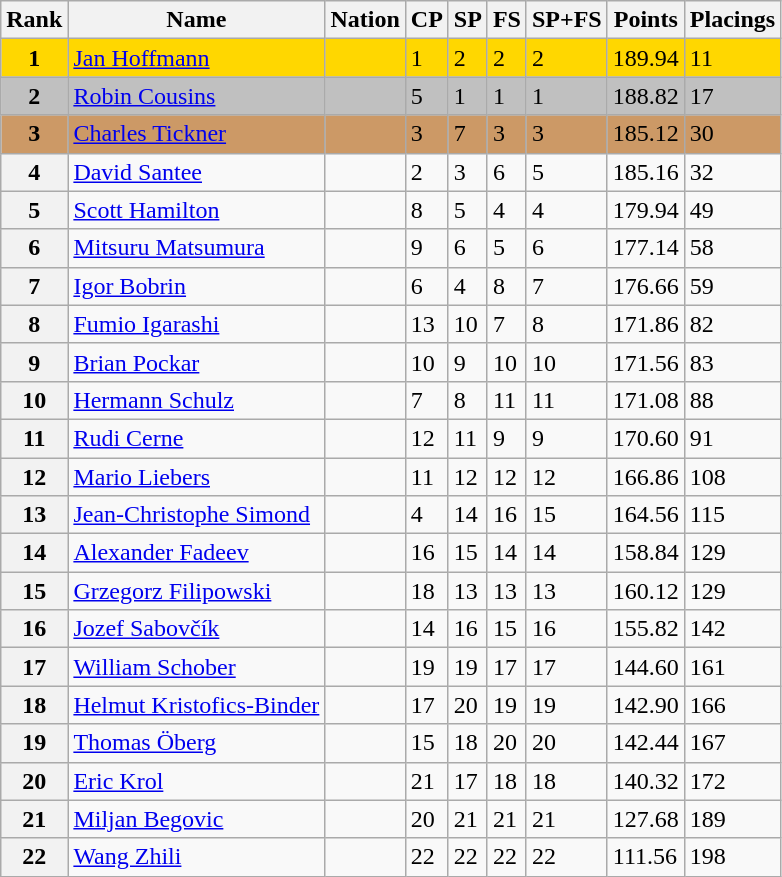<table class="wikitable">
<tr>
<th>Rank</th>
<th>Name</th>
<th>Nation</th>
<th>CP</th>
<th>SP</th>
<th>FS</th>
<th>SP+FS</th>
<th>Points</th>
<th>Placings</th>
</tr>
<tr bgcolor=gold>
<td align=center><strong>1</strong></td>
<td><a href='#'>Jan Hoffmann</a></td>
<td></td>
<td>1</td>
<td>2</td>
<td>2</td>
<td>2</td>
<td>189.94</td>
<td>11</td>
</tr>
<tr bgcolor=silver>
<td align=center><strong>2</strong></td>
<td><a href='#'>Robin Cousins</a></td>
<td></td>
<td>5</td>
<td>1</td>
<td>1</td>
<td>1</td>
<td>188.82</td>
<td>17</td>
</tr>
<tr bgcolor=cc9966>
<td align=center><strong>3</strong></td>
<td><a href='#'>Charles Tickner</a></td>
<td></td>
<td>3</td>
<td>7</td>
<td>3</td>
<td>3</td>
<td>185.12</td>
<td>30</td>
</tr>
<tr>
<th>4</th>
<td><a href='#'>David Santee</a></td>
<td></td>
<td>2</td>
<td>3</td>
<td>6</td>
<td>5</td>
<td>185.16</td>
<td>32</td>
</tr>
<tr>
<th>5</th>
<td><a href='#'>Scott Hamilton</a></td>
<td></td>
<td>8</td>
<td>5</td>
<td>4</td>
<td>4</td>
<td>179.94</td>
<td>49</td>
</tr>
<tr>
<th>6</th>
<td><a href='#'>Mitsuru Matsumura</a></td>
<td></td>
<td>9</td>
<td>6</td>
<td>5</td>
<td>6</td>
<td>177.14</td>
<td>58</td>
</tr>
<tr>
<th>7</th>
<td><a href='#'>Igor Bobrin</a></td>
<td></td>
<td>6</td>
<td>4</td>
<td>8</td>
<td>7</td>
<td>176.66</td>
<td>59</td>
</tr>
<tr>
<th>8</th>
<td><a href='#'>Fumio Igarashi</a></td>
<td></td>
<td>13</td>
<td>10</td>
<td>7</td>
<td>8</td>
<td>171.86</td>
<td>82</td>
</tr>
<tr>
<th>9</th>
<td><a href='#'>Brian Pockar</a></td>
<td></td>
<td>10</td>
<td>9</td>
<td>10</td>
<td>10</td>
<td>171.56</td>
<td>83</td>
</tr>
<tr>
<th>10</th>
<td><a href='#'>Hermann Schulz</a></td>
<td></td>
<td>7</td>
<td>8</td>
<td>11</td>
<td>11</td>
<td>171.08</td>
<td>88</td>
</tr>
<tr>
<th>11</th>
<td><a href='#'>Rudi Cerne</a></td>
<td></td>
<td>12</td>
<td>11</td>
<td>9</td>
<td>9</td>
<td>170.60</td>
<td>91</td>
</tr>
<tr>
<th>12</th>
<td><a href='#'>Mario Liebers</a></td>
<td></td>
<td>11</td>
<td>12</td>
<td>12</td>
<td>12</td>
<td>166.86</td>
<td>108</td>
</tr>
<tr>
<th>13</th>
<td><a href='#'>Jean-Christophe Simond</a></td>
<td></td>
<td>4</td>
<td>14</td>
<td>16</td>
<td>15</td>
<td>164.56</td>
<td>115</td>
</tr>
<tr>
<th>14</th>
<td><a href='#'>Alexander Fadeev</a></td>
<td></td>
<td>16</td>
<td>15</td>
<td>14</td>
<td>14</td>
<td>158.84</td>
<td>129</td>
</tr>
<tr>
<th>15</th>
<td><a href='#'>Grzegorz Filipowski</a></td>
<td></td>
<td>18</td>
<td>13</td>
<td>13</td>
<td>13</td>
<td>160.12</td>
<td>129</td>
</tr>
<tr>
<th>16</th>
<td><a href='#'>Jozef Sabovčík</a></td>
<td></td>
<td>14</td>
<td>16</td>
<td>15</td>
<td>16</td>
<td>155.82</td>
<td>142</td>
</tr>
<tr>
<th>17</th>
<td><a href='#'>William Schober</a></td>
<td></td>
<td>19</td>
<td>19</td>
<td>17</td>
<td>17</td>
<td>144.60</td>
<td>161</td>
</tr>
<tr>
<th>18</th>
<td><a href='#'>Helmut Kristofics-Binder</a></td>
<td></td>
<td>17</td>
<td>20</td>
<td>19</td>
<td>19</td>
<td>142.90</td>
<td>166</td>
</tr>
<tr>
<th>19</th>
<td><a href='#'>Thomas Öberg</a></td>
<td></td>
<td>15</td>
<td>18</td>
<td>20</td>
<td>20</td>
<td>142.44</td>
<td>167</td>
</tr>
<tr>
<th>20</th>
<td><a href='#'>Eric Krol</a></td>
<td></td>
<td>21</td>
<td>17</td>
<td>18</td>
<td>18</td>
<td>140.32</td>
<td>172</td>
</tr>
<tr>
<th>21</th>
<td><a href='#'>Miljan Begovic</a></td>
<td></td>
<td>20</td>
<td>21</td>
<td>21</td>
<td>21</td>
<td>127.68</td>
<td>189</td>
</tr>
<tr>
<th>22</th>
<td><a href='#'>Wang Zhili</a></td>
<td></td>
<td>22</td>
<td>22</td>
<td>22</td>
<td>22</td>
<td>111.56</td>
<td>198</td>
</tr>
</table>
